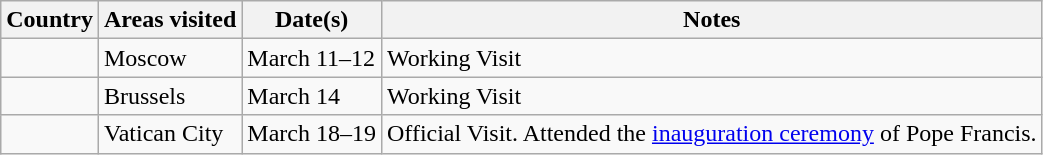<table class="wikitable">
<tr>
<th>Country</th>
<th>Areas visited</th>
<th>Date(s)</th>
<th>Notes</th>
</tr>
<tr>
<td></td>
<td>Moscow</td>
<td>March 11–12</td>
<td>Working Visit</td>
</tr>
<tr>
<td></td>
<td>Brussels</td>
<td>March 14</td>
<td>Working Visit</td>
</tr>
<tr>
<td></td>
<td>Vatican City</td>
<td>March 18–19</td>
<td>Official Visit. Attended the <a href='#'>inauguration ceremony</a> of Pope Francis.</td>
</tr>
</table>
